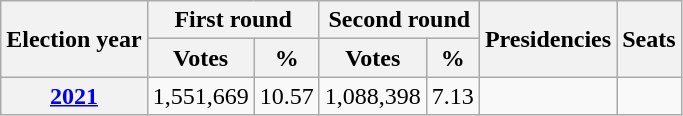<table class=wikitable style=text-align:center>
<tr>
<th rowspan="2">Election year</th>
<th colspan="2">First round</th>
<th colspan="2">Second round</th>
<th rowspan="2">Presidencies</th>
<th rowspan="2">Seats</th>
</tr>
<tr>
<th>Votes</th>
<th>%</th>
<th>Votes</th>
<th>%</th>
</tr>
<tr>
<th><a href='#'>2021</a></th>
<td>1,551,669</td>
<td>10.57</td>
<td>1,088,398</td>
<td>7.13</td>
<td></td>
<td></td>
</tr>
</table>
